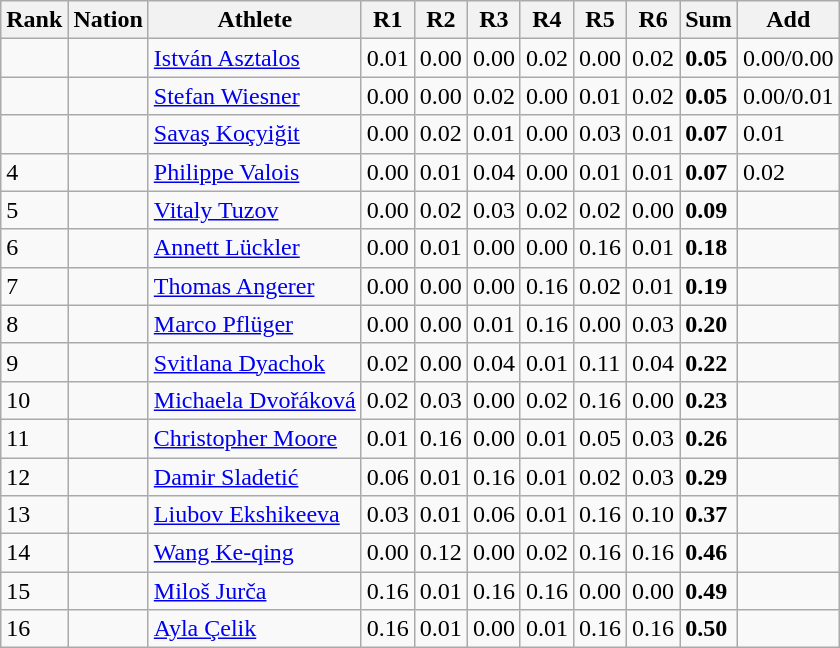<table class="wikitable sortable" style="text-align:left">
<tr>
<th scope=col>Rank</th>
<th scope=col>Nation</th>
<th scope=col>Athlete</th>
<th scope=col>R1</th>
<th scope=col>R2</th>
<th scope=col>R3</th>
<th>R4</th>
<th>R5</th>
<th>R6</th>
<th>Sum</th>
<th>Add</th>
</tr>
<tr>
<td></td>
<td></td>
<td align=left><a href='#'>István Asztalos</a></td>
<td>0.01</td>
<td>0.00</td>
<td>0.00</td>
<td>0.02</td>
<td>0.00</td>
<td>0.02</td>
<td><strong>0.05</strong></td>
<td>0.00/0.00</td>
</tr>
<tr>
<td></td>
<td></td>
<td align=left><a href='#'>Stefan Wiesner</a></td>
<td>0.00</td>
<td>0.00</td>
<td>0.02</td>
<td>0.00</td>
<td>0.01</td>
<td>0.02</td>
<td><strong>0.05</strong></td>
<td>0.00/0.01</td>
</tr>
<tr>
<td></td>
<td></td>
<td align=left><a href='#'>Savaş Koçyiğit</a></td>
<td>0.00</td>
<td>0.02</td>
<td>0.01</td>
<td>0.00</td>
<td>0.03</td>
<td>0.01</td>
<td><strong>0.07</strong></td>
<td>0.01</td>
</tr>
<tr>
<td>4</td>
<td></td>
<td align=left><a href='#'>Philippe Valois</a></td>
<td>0.00</td>
<td>0.01</td>
<td>0.04</td>
<td>0.00</td>
<td>0.01</td>
<td>0.01</td>
<td><strong>0.07</strong></td>
<td>0.02</td>
</tr>
<tr>
<td>5</td>
<td></td>
<td align=left><a href='#'>Vitaly Tuzov</a></td>
<td>0.00</td>
<td>0.02</td>
<td>0.03</td>
<td>0.02</td>
<td>0.02</td>
<td>0.00</td>
<td><strong>0.09</strong></td>
<td></td>
</tr>
<tr>
<td>6</td>
<td></td>
<td align=left><a href='#'>Annett Lückler</a></td>
<td>0.00</td>
<td>0.01</td>
<td>0.00</td>
<td>0.00</td>
<td>0.16</td>
<td>0.01</td>
<td><strong>0.18</strong></td>
<td></td>
</tr>
<tr>
<td>7</td>
<td></td>
<td align=left><a href='#'>Thomas Angerer</a></td>
<td>0.00</td>
<td>0.00</td>
<td>0.00</td>
<td>0.16</td>
<td>0.02</td>
<td>0.01</td>
<td><strong>0.19</strong></td>
<td></td>
</tr>
<tr>
<td>8</td>
<td></td>
<td align=left><a href='#'>Marco Pflüger</a></td>
<td>0.00</td>
<td>0.00</td>
<td>0.01</td>
<td>0.16</td>
<td>0.00</td>
<td>0.03</td>
<td><strong>0.20</strong></td>
<td></td>
</tr>
<tr>
<td>9</td>
<td></td>
<td align=left><a href='#'>Svitlana Dyachok</a></td>
<td>0.02</td>
<td>0.00</td>
<td>0.04</td>
<td>0.01</td>
<td>0.11</td>
<td>0.04</td>
<td><strong>0.22</strong></td>
<td></td>
</tr>
<tr>
<td>10</td>
<td></td>
<td align=left><a href='#'>Michaela Dvořáková</a></td>
<td>0.02</td>
<td>0.03</td>
<td>0.00</td>
<td>0.02</td>
<td>0.16</td>
<td>0.00</td>
<td><strong>0.23</strong></td>
<td></td>
</tr>
<tr>
<td>11</td>
<td></td>
<td align=left><a href='#'>Christopher Moore</a></td>
<td>0.01</td>
<td>0.16</td>
<td>0.00</td>
<td>0.01</td>
<td>0.05</td>
<td>0.03</td>
<td><strong>0.26</strong></td>
<td></td>
</tr>
<tr>
<td>12</td>
<td></td>
<td align=left><a href='#'>Damir Sladetić</a></td>
<td>0.06</td>
<td>0.01</td>
<td>0.16</td>
<td>0.01</td>
<td>0.02</td>
<td>0.03</td>
<td><strong>0.29</strong></td>
<td></td>
</tr>
<tr>
<td>13</td>
<td></td>
<td align=left><a href='#'>Liubov Ekshikeeva</a></td>
<td>0.03</td>
<td>0.01</td>
<td>0.06</td>
<td>0.01</td>
<td>0.16</td>
<td>0.10</td>
<td><strong>0.37</strong></td>
<td></td>
</tr>
<tr>
<td>14</td>
<td></td>
<td align=left><a href='#'>Wang Ke-qing</a></td>
<td>0.00</td>
<td>0.12</td>
<td>0.00</td>
<td>0.02</td>
<td>0.16</td>
<td>0.16</td>
<td><strong>0.46</strong></td>
<td></td>
</tr>
<tr>
<td>15</td>
<td></td>
<td align=left><a href='#'>Miloš Jurča</a></td>
<td>0.16</td>
<td>0.01</td>
<td>0.16</td>
<td>0.16</td>
<td>0.00</td>
<td>0.00</td>
<td><strong>0.49</strong></td>
<td></td>
</tr>
<tr>
<td>16</td>
<td></td>
<td align=left><a href='#'>Ayla Çelik</a></td>
<td>0.16</td>
<td>0.01</td>
<td>0.00</td>
<td>0.01</td>
<td>0.16</td>
<td>0.16</td>
<td><strong>0.50</strong></td>
<td></td>
</tr>
</table>
